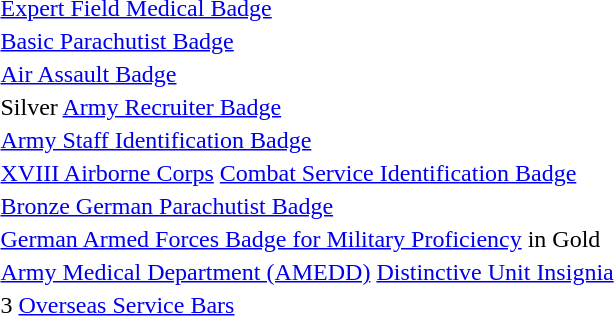<table>
<tr>
<td></td>
<td><a href='#'>Expert Field Medical Badge</a></td>
</tr>
<tr>
<td></td>
<td><a href='#'>Basic Parachutist Badge</a></td>
</tr>
<tr>
<td></td>
<td><a href='#'>Air Assault Badge</a></td>
</tr>
<tr>
<td></td>
<td>Silver <a href='#'>Army Recruiter Badge</a></td>
</tr>
<tr>
<td></td>
<td><a href='#'>Army Staff Identification Badge</a></td>
</tr>
<tr>
<td></td>
<td><a href='#'>XVIII Airborne Corps</a> <a href='#'>Combat Service Identification Badge</a></td>
</tr>
<tr>
<td></td>
<td><a href='#'>Bronze German Parachutist Badge</a></td>
</tr>
<tr>
<td></td>
<td><a href='#'>German Armed Forces Badge for Military Proficiency</a> in Gold</td>
</tr>
<tr>
<td></td>
<td><a href='#'>Army Medical Department (AMEDD)</a> <a href='#'>Distinctive Unit Insignia</a></td>
</tr>
<tr>
<td></td>
<td>3 <a href='#'>Overseas Service Bars</a></td>
</tr>
</table>
